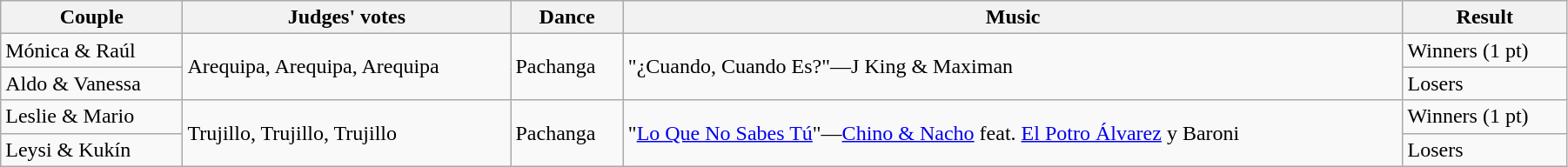<table class="wikitable sortable" style="width: 95%;">
<tr>
<th>Couple</th>
<th>Judges' votes</th>
<th>Dance</th>
<th>Music</th>
<th>Result</th>
</tr>
<tr>
<td>Mónica & Raúl </td>
<td rowspan=2>Arequipa, Arequipa, Arequipa</td>
<td rowspan=2>Pachanga</td>
<td rowspan=2>"¿Cuando, Cuando Es?"—J King & Maximan</td>
<td>Winners (1 pt)</td>
</tr>
<tr>
<td>Aldo & Vanessa </td>
<td>Losers</td>
</tr>
<tr>
<td>Leslie & Mario </td>
<td rowspan=2>Trujillo, Trujillo, Trujillo</td>
<td rowspan=2>Pachanga</td>
<td rowspan=2>"<a href='#'>Lo Que No Sabes Tú</a>"—<a href='#'>Chino & Nacho</a> feat. <a href='#'>El Potro Álvarez</a> y Baroni</td>
<td>Winners (1 pt)</td>
</tr>
<tr>
<td>Leysi & Kukín </td>
<td>Losers</td>
</tr>
</table>
